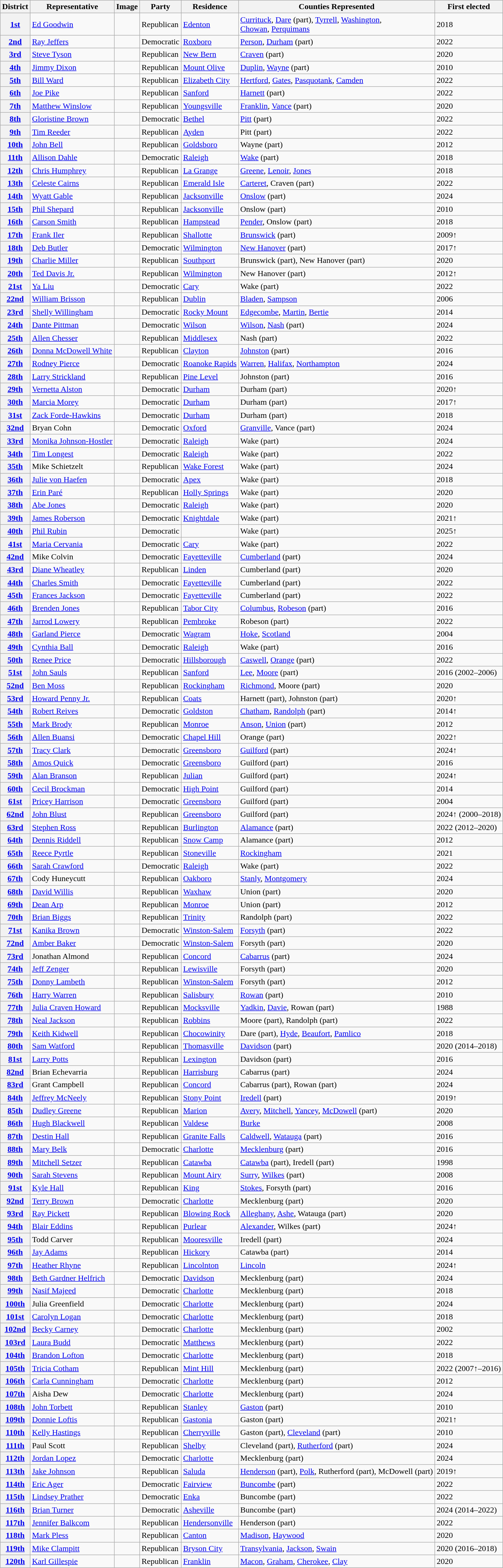<table class="wikitable sortable">
<tr>
<th>District</th>
<th>Representative</th>
<th>Image</th>
<th>Party</th>
<th>Residence</th>
<th>Counties Represented</th>
<th>First elected</th>
</tr>
<tr>
<th><a href='#'>1st</a></th>
<td data-sort-value="Goodwin, Ed"><a href='#'>Ed Goodwin</a></td>
<td></td>
<td>Republican</td>
<td><a href='#'>Edenton</a></td>
<td><a href='#'>Currituck</a>, <a href='#'>Dare</a> (part), <a href='#'>Tyrrell</a>, <a href='#'>Washington</a>,<br><a href='#'>Chowan</a>, <a href='#'>Perquimans</a></td>
<td>2018</td>
</tr>
<tr>
<th><a href='#'>2nd</a></th>
<td data-sort-value="Jeffers, Ray"><a href='#'>Ray Jeffers</a></td>
<td></td>
<td>Democratic</td>
<td><a href='#'>Roxboro</a></td>
<td><a href='#'>Person</a>, <a href='#'>Durham</a> (part)</td>
<td>2022</td>
</tr>
<tr>
<th><a href='#'>3rd</a></th>
<td data-sort-value="Tyson, Steve"><a href='#'>Steve Tyson</a></td>
<td></td>
<td>Republican</td>
<td><a href='#'>New Bern</a></td>
<td><a href='#'>Craven</a> (part)</td>
<td>2020</td>
</tr>
<tr>
<th><a href='#'>4th</a></th>
<td data-sort-value="Dixon, Jimmy"><a href='#'>Jimmy Dixon</a></td>
<td></td>
<td>Republican</td>
<td><a href='#'>Mount Olive</a></td>
<td><a href='#'>Duplin</a>, <a href='#'>Wayne</a> (part)</td>
<td>2010</td>
</tr>
<tr>
<th><a href='#'>5th</a></th>
<td data-sort-value="Ward, Bill"><a href='#'>Bill Ward</a></td>
<td></td>
<td>Republican</td>
<td><a href='#'>Elizabeth City</a></td>
<td><a href='#'>Hertford</a>, <a href='#'>Gates</a>, <a href='#'>Pasquotank</a>, <a href='#'>Camden</a></td>
<td>2022</td>
</tr>
<tr>
<th><a href='#'>6th</a></th>
<td data-sort-value="Pike, Joe"><a href='#'>Joe Pike</a></td>
<td></td>
<td>Republican</td>
<td><a href='#'>Sanford</a></td>
<td><a href='#'>Harnett</a> (part)</td>
<td>2022</td>
</tr>
<tr>
<th><a href='#'>7th</a></th>
<td data-sort-value="Winslow, Matthew"><a href='#'>Matthew Winslow</a></td>
<td></td>
<td>Republican</td>
<td><a href='#'>Youngsville</a></td>
<td><a href='#'>Franklin</a>, <a href='#'>Vance</a> (part)</td>
<td>2020</td>
</tr>
<tr>
<th><a href='#'>8th</a></th>
<td data-sort-value="Brown, Gloristine"><a href='#'>Gloristine Brown</a></td>
<td></td>
<td>Democratic</td>
<td><a href='#'>Bethel</a></td>
<td><a href='#'>Pitt</a> (part)</td>
<td>2022</td>
</tr>
<tr>
<th><a href='#'>9th</a></th>
<td data-sort-value="Reeder, Timothy"><a href='#'>Tim Reeder</a></td>
<td></td>
<td>Republican</td>
<td><a href='#'>Ayden</a></td>
<td>Pitt (part)</td>
<td>2022</td>
</tr>
<tr>
<th><a href='#'>10th</a></th>
<td data-sort-value="Bell, John"><a href='#'>John Bell</a></td>
<td></td>
<td>Republican</td>
<td><a href='#'>Goldsboro</a></td>
<td>Wayne (part)</td>
<td>2012</td>
</tr>
<tr>
<th><a href='#'>11th</a></th>
<td data-sort-value="Dahle, Allison"><a href='#'>Allison Dahle</a></td>
<td></td>
<td>Democratic</td>
<td><a href='#'>Raleigh</a></td>
<td><a href='#'>Wake</a> (part)</td>
<td>2018</td>
</tr>
<tr>
<th><a href='#'>12th</a></th>
<td data-sort-value="Humphrey, Chris"><a href='#'>Chris Humphrey</a></td>
<td></td>
<td>Republican</td>
<td><a href='#'>La Grange</a></td>
<td><a href='#'>Greene</a>, <a href='#'>Lenoir</a>, <a href='#'>Jones</a></td>
<td>2018</td>
</tr>
<tr>
<th><a href='#'>13th</a></th>
<td data-sort-value="Cairns, Celeste"><a href='#'>Celeste Cairns</a></td>
<td></td>
<td>Republican</td>
<td><a href='#'>Emerald Isle</a></td>
<td><a href='#'>Carteret</a>, Craven (part)</td>
<td>2022</td>
</tr>
<tr>
<th><a href='#'>14th</a></th>
<td data-sort-value="Gable, Wyatt"><a href='#'>Wyatt Gable</a></td>
<td></td>
<td>Republican</td>
<td><a href='#'>Jacksonville</a></td>
<td><a href='#'>Onslow</a> (part)</td>
<td>2024</td>
</tr>
<tr>
<th><a href='#'>15th</a></th>
<td data-sort-value="Shepard, Phil,"><a href='#'>Phil Shepard</a></td>
<td></td>
<td>Republican</td>
<td><a href='#'>Jacksonville</a></td>
<td>Onslow (part)</td>
<td>2010</td>
</tr>
<tr>
<th><a href='#'>16th</a></th>
<td data-sort-value="Smith, Carson"><a href='#'>Carson Smith</a></td>
<td></td>
<td>Republican</td>
<td><a href='#'>Hampstead</a></td>
<td><a href='#'>Pender</a>, Onslow (part)</td>
<td>2018</td>
</tr>
<tr>
<th><a href='#'>17th</a></th>
<td data-sort-value="Iler, Frank"><a href='#'>Frank Iler</a></td>
<td></td>
<td>Republican</td>
<td><a href='#'>Shallotte</a></td>
<td><a href='#'>Brunswick</a> (part)</td>
<td>2009↑</td>
</tr>
<tr>
<th><a href='#'>18th</a></th>
<td data-sort-value="Butler, Deb"><a href='#'>Deb Butler</a></td>
<td></td>
<td>Democratic</td>
<td><a href='#'>Wilmington</a></td>
<td><a href='#'>New Hanover</a> (part)</td>
<td>2017↑</td>
</tr>
<tr>
<th><a href='#'>19th</a></th>
<td data-sort-value="Miller, Charlie"><a href='#'>Charlie Miller</a></td>
<td></td>
<td>Republican</td>
<td><a href='#'>Southport</a></td>
<td>Brunswick (part), New Hanover (part)</td>
<td>2020</td>
</tr>
<tr>
<th><a href='#'>20th</a></th>
<td data-sort-value="Davis, Ted Jr."><a href='#'>Ted Davis Jr.</a></td>
<td></td>
<td>Republican</td>
<td><a href='#'>Wilmington</a></td>
<td>New Hanover (part)</td>
<td>2012↑</td>
</tr>
<tr>
<th><a href='#'>21st</a></th>
<td data-sort-value="Liu, Guangya"><a href='#'>Ya Liu</a></td>
<td></td>
<td>Democratic</td>
<td><a href='#'>Cary</a></td>
<td>Wake (part)</td>
<td>2022</td>
</tr>
<tr>
<th><a href='#'>22nd</a></th>
<td data-sort-value="Brisson, William"><a href='#'>William Brisson</a></td>
<td></td>
<td>Republican</td>
<td><a href='#'>Dublin</a></td>
<td><a href='#'>Bladen</a>, <a href='#'>Sampson</a></td>
<td>2006</td>
</tr>
<tr>
<th><a href='#'>23rd</a></th>
<td data-sort-value="Willingham, Shelly"><a href='#'>Shelly Willingham</a></td>
<td></td>
<td>Democratic</td>
<td><a href='#'>Rocky Mount</a></td>
<td><a href='#'>Edgecombe</a>, <a href='#'>Martin</a>, <a href='#'>Bertie</a></td>
<td>2014</td>
</tr>
<tr>
<th><a href='#'>24th</a></th>
<td data-sort-value="Pittman, Dante"><a href='#'>Dante Pittman</a></td>
<td></td>
<td>Democratic</td>
<td><a href='#'>Wilson</a></td>
<td><a href='#'>Wilson</a>, <a href='#'>Nash</a> (part)</td>
<td>2024</td>
</tr>
<tr>
<th><a href='#'>25th</a></th>
<td data-sort-value="Chesser, Allen"><a href='#'>Allen Chesser</a></td>
<td></td>
<td>Republican</td>
<td><a href='#'>Middlesex</a></td>
<td>Nash (part)</td>
<td>2022</td>
</tr>
<tr>
<th><a href='#'>26th</a></th>
<td data-sort-value="White, Donna McDowell"><a href='#'>Donna McDowell White</a></td>
<td></td>
<td>Republican</td>
<td><a href='#'>Clayton</a></td>
<td><a href='#'>Johnston</a> (part)</td>
<td>2016</td>
</tr>
<tr>
<th><a href='#'>27th</a></th>
<td data-sort-value="Pierce, Rodney"><a href='#'>Rodney Pierce</a></td>
<td></td>
<td>Democratic</td>
<td><a href='#'>Roanoke Rapids</a></td>
<td><a href='#'>Warren</a>, <a href='#'>Halifax</a>, <a href='#'>Northampton</a></td>
<td>2024</td>
</tr>
<tr>
<th><a href='#'>28th</a></th>
<td data-sort-value="Strickland, Larry"><a href='#'>Larry Strickland</a></td>
<td></td>
<td>Republican</td>
<td><a href='#'>Pine Level</a></td>
<td>Johnston (part)</td>
<td>2016</td>
</tr>
<tr>
<th><a href='#'>29th</a></th>
<td data-sort-value="Alston, Vernetta"><a href='#'>Vernetta Alston</a></td>
<td></td>
<td>Democratic</td>
<td><a href='#'>Durham</a></td>
<td>Durham (part)</td>
<td>2020↑</td>
</tr>
<tr>
<th><a href='#'>30th</a></th>
<td data-sort-value="Morey, Marcia"><a href='#'>Marcia Morey</a></td>
<td></td>
<td>Democratic</td>
<td><a href='#'>Durham</a></td>
<td>Durham (part)</td>
<td>2017↑</td>
</tr>
<tr>
<th><a href='#'>31st</a></th>
<td data-sort-value="Forde-Hawkins, Zack"><a href='#'>Zack Forde-Hawkins</a></td>
<td></td>
<td>Democratic</td>
<td><a href='#'>Durham</a></td>
<td>Durham (part)</td>
<td>2018</td>
</tr>
<tr>
<th><a href='#'>32nd</a></th>
<td data-sort-value="Cohn, Bryan">Bryan Cohn</td>
<td></td>
<td>Democratic</td>
<td><a href='#'>Oxford</a></td>
<td><a href='#'>Granville</a>, Vance (part)</td>
<td>2024</td>
</tr>
<tr>
<th><a href='#'>33rd</a></th>
<td data-sort-value="Johnson-Hostler, Monika"><a href='#'>Monika Johnson-Hostler</a></td>
<td></td>
<td>Democratic</td>
<td><a href='#'>Raleigh</a></td>
<td>Wake (part)</td>
<td>2024</td>
</tr>
<tr>
<th><a href='#'>34th</a></th>
<td data-sort-value="Longest, Tim"><a href='#'>Tim Longest</a></td>
<td></td>
<td>Democratic</td>
<td><a href='#'>Raleigh</a></td>
<td>Wake (part)</td>
<td>2022</td>
</tr>
<tr>
<th><a href='#'>35th</a></th>
<td data-sort-value="Schietzelt, Mike">Mike Schietzelt</td>
<td></td>
<td>Republican</td>
<td><a href='#'>Wake Forest</a></td>
<td>Wake (part)</td>
<td>2024</td>
</tr>
<tr>
<th><a href='#'>36th</a></th>
<td data-sort-value="von Haefen, Julie"><a href='#'>Julie von Haefen</a></td>
<td></td>
<td>Democratic</td>
<td><a href='#'>Apex</a></td>
<td>Wake (part)</td>
<td>2018</td>
</tr>
<tr>
<th><a href='#'>37th</a></th>
<td data-sort-value="Paré, Erin"><a href='#'>Erin Paré</a></td>
<td></td>
<td>Republican</td>
<td><a href='#'>Holly Springs</a></td>
<td>Wake (part)</td>
<td>2020</td>
</tr>
<tr>
<th><a href='#'>38th</a></th>
<td data-sort-value="Jones, Abe"><a href='#'>Abe Jones</a></td>
<td></td>
<td>Democratic</td>
<td><a href='#'>Raleigh</a></td>
<td>Wake (part)</td>
<td>2020</td>
</tr>
<tr>
<th><a href='#'>39th</a></th>
<td data-sort-value="Roberson, James"><a href='#'>James Roberson</a></td>
<td></td>
<td>Democratic</td>
<td><a href='#'>Knightdale</a></td>
<td>Wake (part)</td>
<td>2021↑</td>
</tr>
<tr>
<th><a href='#'>40th</a></th>
<td data-sort-value="Rubin, Phil"><a href='#'>Phil Rubin</a></td>
<td></td>
<td>Democratic</td>
<td></td>
<td>Wake (part)</td>
<td>2025↑</td>
</tr>
<tr>
<th><a href='#'>41st</a></th>
<td data-sort-value="Cervania, Maria"><a href='#'>Maria Cervania</a></td>
<td></td>
<td>Democratic</td>
<td><a href='#'>Cary</a></td>
<td>Wake (part)</td>
<td>2022</td>
</tr>
<tr>
<th><a href='#'>42nd</a></th>
<td data-sort-value="Colvin, Mike">Mike Colvin</td>
<td></td>
<td>Democratic</td>
<td><a href='#'>Fayetteville</a></td>
<td><a href='#'>Cumberland</a> (part)</td>
<td>2024</td>
</tr>
<tr>
<th><a href='#'>43rd</a></th>
<td data-sort-value="Wheatley, Diane"><a href='#'>Diane Wheatley</a></td>
<td></td>
<td>Republican</td>
<td><a href='#'>Linden</a></td>
<td>Cumberland (part)</td>
<td>2020</td>
</tr>
<tr>
<th><a href='#'>44th</a></th>
<td data-sort-value="Smith, Charles"><a href='#'>Charles Smith</a></td>
<td></td>
<td>Democratic</td>
<td><a href='#'>Fayetteville</a></td>
<td>Cumberland (part)</td>
<td>2022</td>
</tr>
<tr>
<th><a href='#'>45th</a></th>
<td data-sort-value="Jackson, Frances"><a href='#'>Frances Jackson</a></td>
<td></td>
<td>Democratic</td>
<td><a href='#'>Fayetteville</a></td>
<td>Cumberland (part)</td>
<td>2022</td>
</tr>
<tr>
<th><a href='#'>46th</a></th>
<td data-sort-value="Jones, Brenden"><a href='#'>Brenden Jones</a></td>
<td></td>
<td>Republican</td>
<td><a href='#'>Tabor City</a></td>
<td><a href='#'>Columbus</a>, <a href='#'>Robeson</a> (part)</td>
<td>2016</td>
</tr>
<tr>
<th><a href='#'>47th</a></th>
<td data-sort-value="Lowery, Jarrod"><a href='#'>Jarrod Lowery</a></td>
<td></td>
<td>Republican</td>
<td><a href='#'>Pembroke</a></td>
<td>Robeson (part)</td>
<td>2022</td>
</tr>
<tr>
<th><a href='#'>48th</a></th>
<td data-sort-value="Pierce, Garland"><a href='#'>Garland Pierce</a></td>
<td></td>
<td>Democratic</td>
<td><a href='#'>Wagram</a></td>
<td><a href='#'>Hoke</a>, <a href='#'>Scotland</a></td>
<td>2004</td>
</tr>
<tr>
<th><a href='#'>49th</a></th>
<td data-sort-value="Ball, Cynthia"><a href='#'>Cynthia Ball</a></td>
<td></td>
<td>Democratic</td>
<td><a href='#'>Raleigh</a></td>
<td>Wake (part)</td>
<td>2016</td>
</tr>
<tr>
<th><a href='#'>50th</a></th>
<td data-sort-value="Price, Renee"><a href='#'>Renee Price</a></td>
<td></td>
<td>Democratic</td>
<td><a href='#'>Hillsborough</a></td>
<td><a href='#'>Caswell</a>, <a href='#'>Orange</a> (part)</td>
<td>2022</td>
</tr>
<tr>
<th><a href='#'>51st</a></th>
<td data-sort-value="Sauls, John"><a href='#'>John Sauls</a></td>
<td></td>
<td>Republican</td>
<td><a href='#'>Sanford</a></td>
<td><a href='#'>Lee</a>, <a href='#'>Moore</a> (part)</td>
<td>2016 (2002–2006)</td>
</tr>
<tr>
<th><a href='#'>52nd</a></th>
<td data-sort-value="Moss, Ben"><a href='#'>Ben Moss</a></td>
<td></td>
<td>Republican</td>
<td><a href='#'>Rockingham</a></td>
<td><a href='#'>Richmond</a>, Moore (part)</td>
<td>2020</td>
</tr>
<tr>
<th><a href='#'>53rd</a></th>
<td data-sort-value="Penny, Howard Jr."><a href='#'>Howard Penny Jr.</a></td>
<td></td>
<td>Republican</td>
<td><a href='#'>Coats</a></td>
<td>Harnett (part), Johnston (part)</td>
<td>2020↑</td>
</tr>
<tr>
<th><a href='#'>54th</a></th>
<td data-sort-value="Reives, Robert"><a href='#'>Robert Reives</a></td>
<td></td>
<td>Democratic</td>
<td><a href='#'>Goldston</a></td>
<td><a href='#'>Chatham</a>, <a href='#'>Randolph</a> (part)</td>
<td>2014↑</td>
</tr>
<tr>
<th><a href='#'>55th</a></th>
<td data-sort-value="Brody, Mark"><a href='#'>Mark Brody</a></td>
<td></td>
<td>Republican</td>
<td><a href='#'>Monroe</a></td>
<td><a href='#'>Anson</a>, <a href='#'>Union</a> (part)</td>
<td>2012</td>
</tr>
<tr>
<th><a href='#'>56th</a></th>
<td data-sort-value="Buansi, Allen"><a href='#'>Allen Buansi</a></td>
<td></td>
<td>Democratic</td>
<td><a href='#'>Chapel Hill</a></td>
<td>Orange (part)</td>
<td>2022↑</td>
</tr>
<tr>
<th><a href='#'>57th</a></th>
<td data-sort-value="Clark, Tracy"><a href='#'>Tracy Clark</a></td>
<td></td>
<td>Democratic</td>
<td><a href='#'>Greensboro</a></td>
<td><a href='#'>Guilford</a> (part)</td>
<td>2024↑</td>
</tr>
<tr>
<th><a href='#'>58th</a></th>
<td data-sort-value="Quick, Amos"><a href='#'>Amos Quick</a></td>
<td></td>
<td>Democratic</td>
<td><a href='#'>Greensboro</a></td>
<td>Guilford (part)</td>
<td>2016</td>
</tr>
<tr>
<th><a href='#'>59th</a></th>
<td data-sort-value="Branson, Alan"><a href='#'>Alan Branson</a></td>
<td></td>
<td>Republican</td>
<td><a href='#'>Julian</a></td>
<td>Guilford (part)</td>
<td>2024↑</td>
</tr>
<tr>
<th><a href='#'>60th</a></th>
<td data-sort-value="Brockman, Cecil"><a href='#'>Cecil Brockman</a></td>
<td></td>
<td>Democratic</td>
<td><a href='#'>High Point</a></td>
<td>Guilford (part)</td>
<td>2014</td>
</tr>
<tr>
<th><a href='#'>61st</a></th>
<td data-sort-value="Harrison, Pricey"><a href='#'>Pricey Harrison</a></td>
<td></td>
<td>Democratic</td>
<td><a href='#'>Greensboro</a></td>
<td>Guilford (part)</td>
<td>2004</td>
</tr>
<tr>
<th><a href='#'>62nd</a></th>
<td data-sort-value="Blust, John"><a href='#'>John Blust</a></td>
<td></td>
<td>Republican</td>
<td><a href='#'>Greensboro</a></td>
<td>Guilford (part)</td>
<td>2024↑ (2000–2018)</td>
</tr>
<tr>
<th><a href='#'>63rd</a></th>
<td data-sort-value="Ross, Stephen"><a href='#'>Stephen Ross</a></td>
<td></td>
<td>Republican</td>
<td><a href='#'>Burlington</a></td>
<td><a href='#'>Alamance</a> (part)</td>
<td>2022 (2012–2020)</td>
</tr>
<tr>
<th><a href='#'>64th</a></th>
<td data-sort-value="Riddell, Dennis"><a href='#'>Dennis Riddell</a></td>
<td></td>
<td>Republican</td>
<td><a href='#'>Snow Camp</a></td>
<td>Alamance (part)</td>
<td>2012</td>
</tr>
<tr>
<th><a href='#'>65th</a></th>
<td data-sort-value="Pyrtle, Reece"><a href='#'>Reece Pyrtle</a></td>
<td></td>
<td>Republican</td>
<td><a href='#'>Stoneville</a></td>
<td><a href='#'>Rockingham</a></td>
<td>2021</td>
</tr>
<tr>
<th><a href='#'>66th</a></th>
<td data-sort-value="Crawford, Sarah"><a href='#'>Sarah Crawford</a></td>
<td></td>
<td>Democratic</td>
<td><a href='#'>Raleigh</a></td>
<td>Wake (part)</td>
<td>2022</td>
</tr>
<tr>
<th><a href='#'>67th</a></th>
<td data-sort-value="Huneycutt, Cody">Cody Huneycutt</td>
<td></td>
<td>Republican</td>
<td><a href='#'>Oakboro</a></td>
<td><a href='#'>Stanly</a>, <a href='#'>Montgomery</a></td>
<td>2024</td>
</tr>
<tr>
<th><a href='#'>68th</a></th>
<td data-sort-value="Willis, David"><a href='#'>David Willis</a></td>
<td></td>
<td>Republican</td>
<td><a href='#'>Waxhaw</a></td>
<td>Union (part)</td>
<td>2020</td>
</tr>
<tr>
<th><a href='#'>69th</a></th>
<td data-sort-value="Arp, Dean"><a href='#'>Dean Arp</a></td>
<td></td>
<td>Republican</td>
<td><a href='#'>Monroe</a></td>
<td>Union (part)</td>
<td>2012</td>
</tr>
<tr>
<th><a href='#'>70th</a></th>
<td data-sort-value="Biggs, Brian"><a href='#'>Brian Biggs</a></td>
<td></td>
<td>Republican</td>
<td><a href='#'>Trinity</a></td>
<td>Randolph (part)</td>
<td>2022</td>
</tr>
<tr>
<th><a href='#'>71st</a></th>
<td data-sort-value="Brown, Kanika"><a href='#'>Kanika Brown</a></td>
<td></td>
<td>Democratic</td>
<td><a href='#'>Winston-Salem</a></td>
<td><a href='#'>Forsyth</a> (part)</td>
<td>2022</td>
</tr>
<tr>
<th><a href='#'>72nd</a></th>
<td data-sort-value="Baker, Amber"><a href='#'>Amber Baker</a></td>
<td></td>
<td>Democratic</td>
<td><a href='#'>Winston-Salem</a></td>
<td>Forsyth (part)</td>
<td>2020</td>
</tr>
<tr>
<th><a href='#'>73rd</a></th>
<td data-sort-value="Almond, Jonathan">Jonathan Almond</td>
<td></td>
<td>Republican</td>
<td><a href='#'>Concord</a></td>
<td><a href='#'>Cabarrus</a> (part)</td>
<td>2024</td>
</tr>
<tr>
<th><a href='#'>74th</a></th>
<td data-sort-value="Zenger, Jeff"><a href='#'>Jeff Zenger</a></td>
<td></td>
<td>Republican</td>
<td><a href='#'>Lewisville</a></td>
<td>Forsyth (part)</td>
<td>2020</td>
</tr>
<tr>
<th><a href='#'>75th</a></th>
<td data-sort-value="Lambeth, Donny"><a href='#'>Donny Lambeth</a></td>
<td></td>
<td>Republican</td>
<td><a href='#'>Winston-Salem</a></td>
<td>Forsyth (part)</td>
<td>2012</td>
</tr>
<tr>
<th><a href='#'>76th</a></th>
<td data-sort-value="Warren, Harry"><a href='#'>Harry Warren</a></td>
<td></td>
<td>Republican</td>
<td><a href='#'>Salisbury</a></td>
<td><a href='#'>Rowan</a> (part)</td>
<td>2010</td>
</tr>
<tr>
<th><a href='#'>77th</a></th>
<td data-sort-value="Howard, Julia Craven"><a href='#'>Julia Craven Howard</a></td>
<td></td>
<td>Republican</td>
<td><a href='#'>Mocksville</a></td>
<td><a href='#'>Yadkin</a>, <a href='#'>Davie</a>, Rowan (part)</td>
<td>1988</td>
</tr>
<tr>
<th><a href='#'>78th</a></th>
<td data-sort-value="Jackson, Neal"><a href='#'>Neal Jackson</a></td>
<td></td>
<td>Republican</td>
<td><a href='#'>Robbins</a></td>
<td>Moore (part), Randolph (part)</td>
<td>2022</td>
</tr>
<tr>
<th><a href='#'>79th</a></th>
<td data-sort-value="Kidwell, Keith"><a href='#'>Keith Kidwell</a></td>
<td></td>
<td>Republican</td>
<td><a href='#'>Chocowinity</a></td>
<td>Dare (part), <a href='#'>Hyde</a>, <a href='#'>Beaufort</a>, <a href='#'>Pamlico</a></td>
<td>2018</td>
</tr>
<tr>
<th><a href='#'>80th</a></th>
<td data-sort-value="Watford, Sam"><a href='#'>Sam Watford</a></td>
<td></td>
<td>Republican</td>
<td><a href='#'>Thomasville</a></td>
<td><a href='#'>Davidson</a> (part)</td>
<td>2020 (2014–2018)</td>
</tr>
<tr>
<th><a href='#'>81st</a></th>
<td data-sort-value="Potts, Larry"><a href='#'>Larry Potts</a></td>
<td></td>
<td>Republican</td>
<td><a href='#'>Lexington</a></td>
<td>Davidson (part)</td>
<td>2016</td>
</tr>
<tr>
<th><a href='#'>82nd</a></th>
<td data-sort-value="Echevarria, Brian">Brian Echevarria</td>
<td></td>
<td>Republican</td>
<td><a href='#'>Harrisburg</a></td>
<td>Cabarrus (part)</td>
<td>2024</td>
</tr>
<tr>
<th><a href='#'>83rd</a></th>
<td data-sort-value="Campbell, Grant">Grant Campbell</td>
<td></td>
<td>Republican</td>
<td><a href='#'>Concord</a></td>
<td>Cabarrus (part), Rowan (part)</td>
<td>2024</td>
</tr>
<tr>
<th><a href='#'>84th</a></th>
<td data-sort-value="McNeely, Jeffrey"><a href='#'>Jeffrey McNeely</a></td>
<td></td>
<td>Republican</td>
<td><a href='#'>Stony Point</a></td>
<td><a href='#'>Iredell</a> (part)</td>
<td>2019↑</td>
</tr>
<tr>
<th><a href='#'>85th</a></th>
<td data-sort-value="Greene, Dudley"><a href='#'>Dudley Greene</a></td>
<td></td>
<td>Republican</td>
<td><a href='#'>Marion</a></td>
<td><a href='#'>Avery</a>, <a href='#'>Mitchell</a>, <a href='#'>Yancey</a>, <a href='#'>McDowell</a> (part)</td>
<td>2020</td>
</tr>
<tr>
<th><a href='#'>86th</a></th>
<td data-sort-value="Blackwell, Hugh"><a href='#'>Hugh Blackwell</a></td>
<td></td>
<td>Republican</td>
<td><a href='#'>Valdese</a></td>
<td><a href='#'>Burke</a></td>
<td>2008</td>
</tr>
<tr>
<th><a href='#'>87th</a></th>
<td data-sort-value="Hall, Destin"><a href='#'>Destin Hall</a></td>
<td></td>
<td>Republican</td>
<td><a href='#'>Granite Falls</a></td>
<td><a href='#'>Caldwell</a>, <a href='#'>Watauga</a> (part)</td>
<td>2016</td>
</tr>
<tr>
<th><a href='#'>88th</a></th>
<td data-sort-value="Belk, Mary"><a href='#'>Mary Belk</a></td>
<td></td>
<td>Democratic</td>
<td><a href='#'>Charlotte</a></td>
<td><a href='#'>Mecklenburg</a> (part)</td>
<td>2016</td>
</tr>
<tr>
<th><a href='#'>89th</a></th>
<td data-sort-value="Setzer, Mitchell"><a href='#'>Mitchell Setzer</a></td>
<td></td>
<td>Republican</td>
<td><a href='#'>Catawba</a></td>
<td><a href='#'>Catawba</a> (part), Iredell (part)</td>
<td>1998</td>
</tr>
<tr>
<th><a href='#'>90th</a></th>
<td data-sort-value="Stevens, Sarah"><a href='#'>Sarah Stevens</a></td>
<td></td>
<td>Republican</td>
<td><a href='#'>Mount Airy</a></td>
<td><a href='#'>Surry</a>, <a href='#'>Wilkes</a> (part)</td>
<td>2008</td>
</tr>
<tr>
<th><a href='#'>91st</a></th>
<td data-sort-value="Hall, Kyle"><a href='#'>Kyle Hall</a></td>
<td></td>
<td>Republican</td>
<td><a href='#'>King</a></td>
<td><a href='#'>Stokes</a>, Forsyth (part)</td>
<td>2016</td>
</tr>
<tr>
<th><a href='#'>92nd</a></th>
<td data-sort-value="Brown, Terry"><a href='#'>Terry Brown</a></td>
<td></td>
<td>Democratic</td>
<td><a href='#'>Charlotte</a></td>
<td>Mecklenburg (part)</td>
<td>2020</td>
</tr>
<tr>
<th><a href='#'>93rd</a></th>
<td data-sort-value="Pickett, Ray"><a href='#'>Ray Pickett</a></td>
<td></td>
<td>Republican</td>
<td><a href='#'>Blowing Rock</a></td>
<td><a href='#'>Alleghany</a>, <a href='#'>Ashe</a>, Watauga (part)</td>
<td>2020</td>
</tr>
<tr>
<th><a href='#'>94th</a></th>
<td data-sort-value="Eddins, Blair"><a href='#'>Blair Eddins</a></td>
<td></td>
<td>Republican</td>
<td><a href='#'>Purlear</a></td>
<td><a href='#'>Alexander</a>, Wilkes (part)</td>
<td>2024↑</td>
</tr>
<tr>
<th><a href='#'>95th</a></th>
<td data-sort-value="Carver, Todd">Todd Carver</td>
<td></td>
<td>Republican</td>
<td><a href='#'>Mooresville</a></td>
<td>Iredell (part)</td>
<td>2024</td>
</tr>
<tr>
<th><a href='#'>96th</a></th>
<td data-sort-value="Adams, Jay"><a href='#'>Jay Adams</a></td>
<td></td>
<td>Republican</td>
<td><a href='#'>Hickory</a></td>
<td>Catawba (part)</td>
<td>2014</td>
</tr>
<tr>
<th><a href='#'>97th</a></th>
<td data-sort-value="Rhyne, Heather"><a href='#'>Heather Rhyne</a></td>
<td></td>
<td>Republican</td>
<td><a href='#'>Lincolnton</a></td>
<td><a href='#'>Lincoln</a></td>
<td>2024↑</td>
</tr>
<tr>
<th><a href='#'>98th</a></th>
<td data-sort-value="Helfrich, Beth Gardner"><a href='#'>Beth Gardner Helfrich</a></td>
<td></td>
<td>Democratic</td>
<td><a href='#'>Davidson</a></td>
<td>Mecklenburg (part)</td>
<td>2024</td>
</tr>
<tr>
<th><a href='#'>99th</a></th>
<td data-sort-value="Majeed, Nasif"><a href='#'>Nasif Majeed</a></td>
<td></td>
<td>Democratic</td>
<td><a href='#'>Charlotte</a></td>
<td>Mecklenburg (part)</td>
<td>2018</td>
</tr>
<tr>
<th><a href='#'>100th</a></th>
<td data-sort-value="Greenfield, Julia">Julia Greenfield</td>
<td></td>
<td>Democratic</td>
<td><a href='#'>Charlotte</a></td>
<td>Mecklenburg (part)</td>
<td>2024</td>
</tr>
<tr>
<th><a href='#'>101st</a></th>
<td data-sort-value="Logan, Carolyn"><a href='#'>Carolyn Logan</a></td>
<td></td>
<td>Democratic</td>
<td><a href='#'>Charlotte</a></td>
<td>Mecklenburg (part)</td>
<td>2018</td>
</tr>
<tr>
<th><a href='#'>102nd</a></th>
<td data-sort-value="Carney, Becky"><a href='#'>Becky Carney</a></td>
<td></td>
<td>Democratic</td>
<td><a href='#'>Charlotte</a></td>
<td>Mecklenburg (part)</td>
<td>2002</td>
</tr>
<tr>
<th><a href='#'>103rd</a></th>
<td data-sort-value="Budd, Laura"><a href='#'>Laura Budd</a></td>
<td></td>
<td>Democratic</td>
<td><a href='#'>Matthews</a></td>
<td>Mecklenburg (part)</td>
<td>2022</td>
</tr>
<tr>
<th><a href='#'>104th</a></th>
<td data-sort-value="Lofton, Brandon"><a href='#'>Brandon Lofton</a></td>
<td></td>
<td>Democratic</td>
<td><a href='#'>Charlotte</a></td>
<td>Mecklenburg (part)</td>
<td>2018</td>
</tr>
<tr>
<th><a href='#'>105th</a></th>
<td data-sort-value="Cotham, Tricia"><a href='#'>Tricia Cotham</a></td>
<td></td>
<td>Republican</td>
<td><a href='#'>Mint Hill</a></td>
<td>Mecklenburg (part)</td>
<td>2022 (2007↑–2016)</td>
</tr>
<tr>
<th><a href='#'>106th</a></th>
<td data-sort-value="Cunningham, Carla"><a href='#'>Carla Cunningham</a></td>
<td></td>
<td>Democratic</td>
<td><a href='#'>Charlotte</a></td>
<td>Mecklenburg (part)</td>
<td>2012</td>
</tr>
<tr>
<th><a href='#'>107th</a></th>
<td data-sort-value="Dew, Aisha">Aisha Dew</td>
<td></td>
<td>Democratic</td>
<td><a href='#'>Charlotte</a></td>
<td>Mecklenburg (part)</td>
<td>2024</td>
</tr>
<tr>
<th><a href='#'>108th</a></th>
<td data-sort-value="Torbett, John"><a href='#'>John Torbett</a></td>
<td></td>
<td>Republican</td>
<td><a href='#'>Stanley</a></td>
<td><a href='#'>Gaston</a> (part)</td>
<td>2010</td>
</tr>
<tr>
<th><a href='#'>109th</a></th>
<td data-sort-value="Loftis, Donnie"><a href='#'>Donnie Loftis</a></td>
<td></td>
<td>Republican</td>
<td><a href='#'>Gastonia</a></td>
<td>Gaston (part)</td>
<td>2021↑</td>
</tr>
<tr>
<th><a href='#'>110th</a></th>
<td data-sort-value="Hastings, Kelly"><a href='#'>Kelly Hastings</a></td>
<td></td>
<td>Republican</td>
<td><a href='#'>Cherryville</a></td>
<td>Gaston (part), <a href='#'>Cleveland</a> (part)</td>
<td>2010</td>
</tr>
<tr>
<th><a href='#'>111th</a></th>
<td data-sort-value="Scott, Paul">Paul Scott</td>
<td></td>
<td>Republican</td>
<td><a href='#'>Shelby</a></td>
<td>Cleveland (part), <a href='#'>Rutherford</a> (part)</td>
<td>2024</td>
</tr>
<tr>
<th><a href='#'>112th</a></th>
<td data-sort-value="Lopez, Jordan"><a href='#'>Jordan Lopez</a></td>
<td></td>
<td>Democratic</td>
<td><a href='#'>Charlotte</a></td>
<td>Mecklenburg (part)</td>
<td>2024</td>
</tr>
<tr>
<th><a href='#'>113th</a></th>
<td data-sort-value="Johnson, Jake"><a href='#'>Jake Johnson</a></td>
<td></td>
<td>Republican</td>
<td><a href='#'>Saluda</a></td>
<td><a href='#'>Henderson</a> (part), <a href='#'>Polk</a>, Rutherford (part), McDowell (part)</td>
<td>2019↑</td>
</tr>
<tr>
<th><a href='#'>114th</a></th>
<td data-sort-value="Ager, J. Eric"><a href='#'>Eric Ager</a></td>
<td></td>
<td>Democratic</td>
<td><a href='#'>Fairview</a></td>
<td><a href='#'>Buncombe</a> (part)</td>
<td>2022</td>
</tr>
<tr>
<th><a href='#'>115th</a></th>
<td data-sort-value="Prather, Lindsey"><a href='#'>Lindsey Prather</a></td>
<td></td>
<td>Democratic</td>
<td><a href='#'>Enka</a></td>
<td>Buncombe (part)</td>
<td>2022</td>
</tr>
<tr>
<th><a href='#'>116th</a></th>
<td data-sort-value="Turner, Brian"><a href='#'>Brian Turner</a></td>
<td></td>
<td>Democratic</td>
<td><a href='#'>Asheville</a></td>
<td>Buncombe (part)</td>
<td>2024 (2014–2022)</td>
</tr>
<tr>
<th><a href='#'>117th</a></th>
<td data-sort-value="Balkcom, Jennifer Capps"><a href='#'>Jennifer Balkcom</a></td>
<td></td>
<td>Republican</td>
<td><a href='#'>Hendersonville</a></td>
<td>Henderson (part)</td>
<td>2022</td>
</tr>
<tr>
<th><a href='#'>118th</a></th>
<td data-sort-value="Pless, Mark"><a href='#'>Mark Pless</a></td>
<td></td>
<td>Republican</td>
<td><a href='#'>Canton</a></td>
<td><a href='#'>Madison</a>, <a href='#'>Haywood</a></td>
<td>2020</td>
</tr>
<tr>
<th><a href='#'>119th</a></th>
<td data-sort-value="Clampitt, Mike"><a href='#'>Mike Clampitt</a></td>
<td></td>
<td>Republican</td>
<td><a href='#'>Bryson City</a></td>
<td><a href='#'>Transylvania</a>, <a href='#'>Jackson</a>, <a href='#'>Swain</a></td>
<td>2020 (2016–2018)</td>
</tr>
<tr>
<th><a href='#'>120th</a></th>
<td data-sort-value="Gillespie, Karl"><a href='#'>Karl Gillespie</a></td>
<td></td>
<td>Republican</td>
<td><a href='#'>Franklin</a></td>
<td><a href='#'>Macon</a>, <a href='#'>Graham</a>, <a href='#'>Cherokee</a>, <a href='#'>Clay</a></td>
<td>2020</td>
</tr>
</table>
